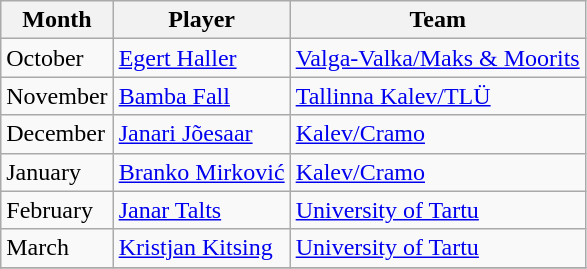<table class="wikitable sortable">
<tr>
<th>Month</th>
<th>Player</th>
<th>Team</th>
</tr>
<tr>
<td>October</td>
<td> <a href='#'>Egert Haller</a></td>
<td><a href='#'>Valga-Valka/Maks & Moorits</a></td>
</tr>
<tr>
<td>November</td>
<td> <a href='#'>Bamba Fall</a></td>
<td><a href='#'>Tallinna Kalev/TLÜ</a></td>
</tr>
<tr>
<td>December</td>
<td> <a href='#'>Janari Jõesaar</a></td>
<td><a href='#'>Kalev/Cramo</a></td>
</tr>
<tr>
<td>January</td>
<td> <a href='#'>Branko Mirković</a></td>
<td><a href='#'>Kalev/Cramo</a></td>
</tr>
<tr>
<td>February</td>
<td> <a href='#'>Janar Talts</a></td>
<td><a href='#'>University of Tartu</a></td>
</tr>
<tr>
<td>March</td>
<td> <a href='#'>Kristjan Kitsing</a></td>
<td><a href='#'>University of Tartu</a></td>
</tr>
<tr>
</tr>
</table>
